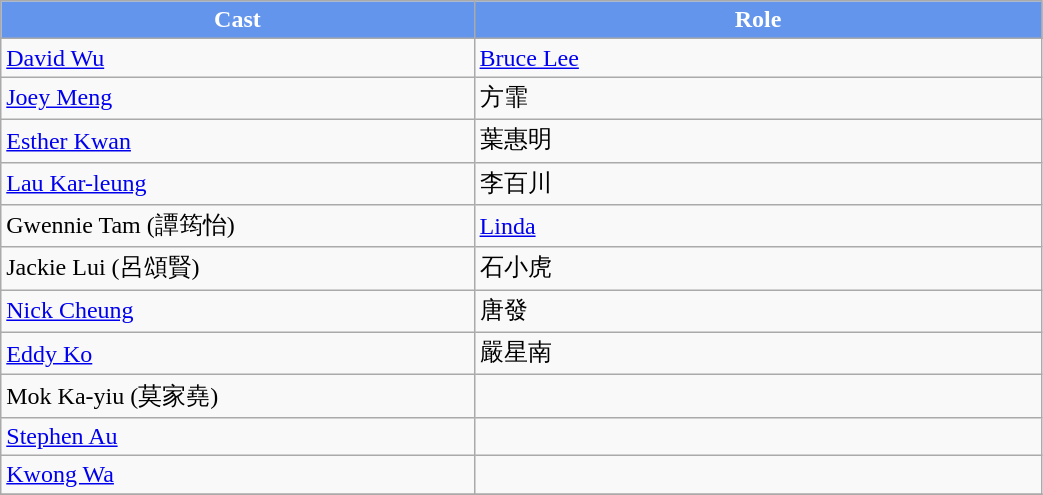<table class="wikitable" width="55%">
<tr style="background:cornflowerblue; color:white" align=center>
<td style="width:25%"><strong>Cast</strong></td>
<td style="width:30%"><strong>Role</strong></td>
</tr>
<tr>
<td><a href='#'>David Wu</a></td>
<td><a href='#'>Bruce Lee</a></td>
</tr>
<tr>
<td><a href='#'>Joey Meng</a></td>
<td>方霏</td>
</tr>
<tr>
<td><a href='#'>Esther Kwan</a></td>
<td>葉惠明</td>
</tr>
<tr>
<td><a href='#'>Lau Kar-leung</a></td>
<td>李百川</td>
</tr>
<tr>
<td>Gwennie Tam (譚筠怡)</td>
<td><a href='#'>Linda</a></td>
</tr>
<tr>
<td>Jackie Lui (呂頌賢)</td>
<td>石小虎</td>
</tr>
<tr>
<td><a href='#'>Nick Cheung</a></td>
<td>唐發</td>
</tr>
<tr>
<td><a href='#'>Eddy Ko</a></td>
<td>嚴星南</td>
</tr>
<tr>
<td>Mok Ka-yiu (莫家堯)</td>
<td></td>
</tr>
<tr>
<td><a href='#'>Stephen Au</a></td>
<td></td>
</tr>
<tr>
<td><a href='#'>Kwong Wa</a></td>
<td></td>
</tr>
<tr>
</tr>
</table>
